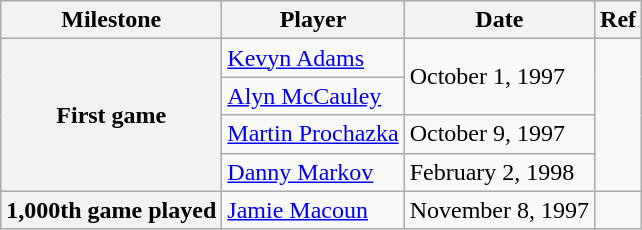<table class="wikitable">
<tr>
<th scope="col">Milestone</th>
<th scope="col">Player</th>
<th scope="col">Date</th>
<th scope="col">Ref</th>
</tr>
<tr>
<th rowspan=4>First game</th>
<td><a href='#'>Kevyn Adams</a></td>
<td rowspan=2>October 1, 1997</td>
<td rowspan=4></td>
</tr>
<tr>
<td><a href='#'>Alyn McCauley</a></td>
</tr>
<tr>
<td><a href='#'>Martin Prochazka</a></td>
<td>October 9, 1997</td>
</tr>
<tr>
<td><a href='#'>Danny Markov</a></td>
<td>February 2, 1998</td>
</tr>
<tr>
<th>1,000th game played</th>
<td><a href='#'>Jamie Macoun</a></td>
<td>November 8, 1997</td>
<td></td>
</tr>
</table>
